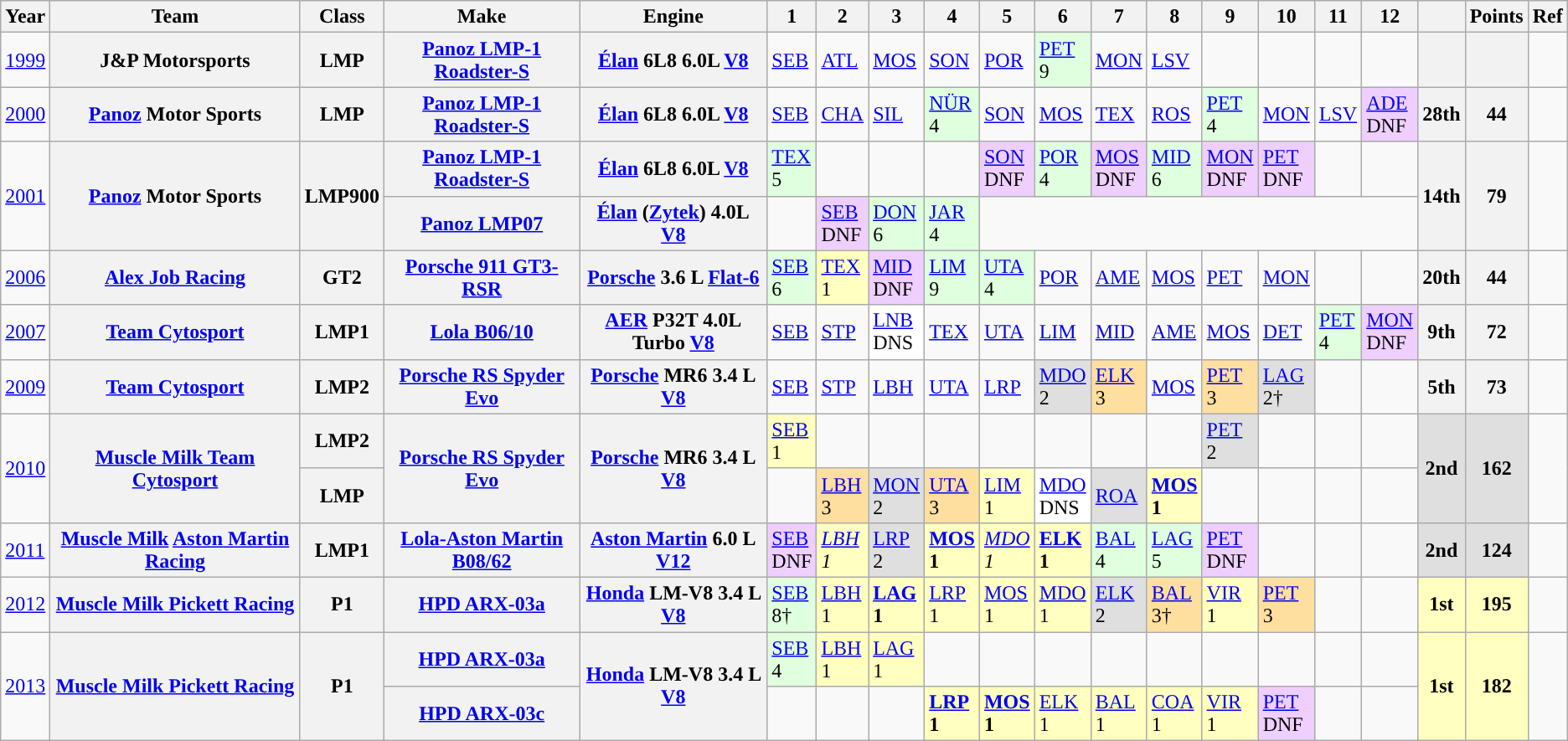<table class="wikitable">
<tr>
<th>Year</th>
<th>Team</th>
<th>Class</th>
<th>Make</th>
<th>Engine</th>
<th>1</th>
<th>2</th>
<th>3</th>
<th>4</th>
<th>5</th>
<th>6</th>
<th>7</th>
<th>8</th>
<th>9</th>
<th>10</th>
<th>11</th>
<th>12</th>
<th></th>
<th>Points</th>
<th>Ref</th>
</tr>
<tr>
<td><a href='#'>1999</a></td>
<th>J&P Motorsports</th>
<th>LMP</th>
<th><a href='#'>Panoz LMP-1 Roadster-S</a></th>
<th><a href='#'>Élan</a> 6L8 6.0L <a href='#'>V8</a></th>
<td><a href='#'>SEB</a></td>
<td><a href='#'>ATL</a></td>
<td><a href='#'>MOS</a></td>
<td><a href='#'>SON</a></td>
<td><a href='#'>POR</a></td>
<td style="background:#DFFFDF;"><a href='#'>PET</a><br>9</td>
<td><a href='#'>MON</a></td>
<td><a href='#'>LSV</a></td>
<td></td>
<td></td>
<td></td>
<td></td>
<th></th>
<th></th>
<td></td>
</tr>
<tr>
<td><a href='#'>2000</a></td>
<th><a href='#'>Panoz</a> Motor Sports</th>
<th>LMP</th>
<th><a href='#'>Panoz LMP-1 Roadster-S</a></th>
<th><a href='#'>Élan</a> 6L8 6.0L <a href='#'>V8</a></th>
<td><a href='#'>SEB</a></td>
<td><a href='#'>CHA</a></td>
<td><a href='#'>SIL</a></td>
<td style="background:#DFFFDF;"><a href='#'>NÜR</a><br>4</td>
<td><a href='#'>SON</a></td>
<td><a href='#'>MOS</a></td>
<td><a href='#'>TEX</a></td>
<td><a href='#'>ROS</a></td>
<td style="background:#DFFFDF;"><a href='#'>PET</a><br>4</td>
<td><a href='#'>MON</a></td>
<td><a href='#'>LSV</a></td>
<td style="background:#EFCFFF;"><a href='#'>ADE</a><br>DNF</td>
<th>28th</th>
<th>44</th>
<td></td>
</tr>
<tr>
<td rowspan="2"><a href='#'>2001</a></td>
<th rowspan="2"><a href='#'>Panoz</a> Motor Sports</th>
<th rowspan=2>LMP900</th>
<th><a href='#'>Panoz LMP-1 Roadster-S</a></th>
<th><a href='#'>Élan</a> 6L8 6.0L <a href='#'>V8</a></th>
<td style="background:#DFFFDF;"><a href='#'>TEX</a><br>5</td>
<td></td>
<td></td>
<td></td>
<td style="background:#EFCFFF;"><a href='#'>SON</a><br>DNF</td>
<td style="background:#DFFFDF;"><a href='#'>POR</a><br>4</td>
<td style="background:#EFCFFF;"><a href='#'>MOS</a><br>DNF</td>
<td style="background:#DFFFDF;"><a href='#'>MID</a><br>6</td>
<td style="background:#EFCFFF;"><a href='#'>MON</a><br>DNF</td>
<td style="background:#EFCFFF;"><a href='#'>PET</a><br>DNF</td>
<td></td>
<td></td>
<th rowspan=2>14th</th>
<th rowspan=2>79</th>
<td rowspan=2></td>
</tr>
<tr>
<th><a href='#'>Panoz LMP07</a></th>
<th><a href='#'>Élan</a> (<a href='#'>Zytek</a>) 4.0L <a href='#'>V8</a></th>
<td></td>
<td style="background:#EFCFFF;"><a href='#'>SEB</a><br>DNF</td>
<td style="background:#DFFFDF;"><a href='#'>DON</a><br>6</td>
<td style="background:#DFFFDF;"><a href='#'>JAR</a><br>4</td>
</tr>
<tr>
<td><a href='#'>2006</a></td>
<th><a href='#'>Alex Job Racing</a></th>
<th>GT2</th>
<th><a href='#'>Porsche 911 GT3-RSR</a></th>
<th><a href='#'>Porsche</a> 3.6 L <a href='#'>Flat-6</a></th>
<td style="background:#DFFFDF;"><a href='#'>SEB</a><br>6</td>
<td style="background:#FFFFBF;”"><a href='#'>TEX</a><br>1</td>
<td style="background:#EFCFFF;"><a href='#'>MID</a><br>DNF</td>
<td style="background:#DFFFDF;"><a href='#'>LIM</a><br>9</td>
<td style="background:#DFFFDF;"><a href='#'>UTA</a><br>4</td>
<td><a href='#'>POR</a></td>
<td><a href='#'>AME</a></td>
<td><a href='#'>MOS</a></td>
<td><a href='#'>PET</a></td>
<td><a href='#'>MON</a></td>
<td></td>
<td></td>
<th>20th</th>
<th>44</th>
<td></td>
</tr>
<tr>
<td><a href='#'>2007</a></td>
<th><a href='#'>Team Cytosport</a></th>
<th>LMP1</th>
<th><a href='#'>Lola B06/10</a></th>
<th><a href='#'>AER</a> P32T 4.0L Turbo <a href='#'>V8</a></th>
<td><a href='#'>SEB</a></td>
<td><a href='#'>STP</a></td>
<td style="background:#ffffff;”"><a href='#'>LNB</a><br>DNS</td>
<td><a href='#'>TEX</a></td>
<td><a href='#'>UTA</a></td>
<td><a href='#'>LIM</a></td>
<td><a href='#'>MID</a></td>
<td><a href='#'>AME</a></td>
<td><a href='#'>MOS</a></td>
<td><a href='#'>DET</a></td>
<td style="background:#DFFFDF;"><a href='#'>PET</a><br>4</td>
<td style="background:#EFCFFF;"><a href='#'>MON</a><br>DNF</td>
<th>9th</th>
<th>72</th>
<td></td>
</tr>
<tr>
<td><a href='#'>2009</a></td>
<th><a href='#'>Team Cytosport</a></th>
<th>LMP2</th>
<th><a href='#'>Porsche RS Spyder Evo</a></th>
<th><a href='#'>Porsche</a> MR6 3.4 L <a href='#'>V8</a></th>
<td><a href='#'>SEB</a></td>
<td><a href='#'>STP</a></td>
<td><a href='#'>LBH</a></td>
<td><a href='#'>UTA</a></td>
<td><a href='#'>LRP</a></td>
<td style="background:#DFDFDF;”"><a href='#'>MDO</a><br>2</td>
<td style="background:#FFDF9F;”"><a href='#'>ELK</a><br>3</td>
<td><a href='#'>MOS</a></td>
<td style="background:#FFDF9F;”"><a href='#'>PET</a><br>3</td>
<td style="background:#DFDFDF;”"><a href='#'>LAG</a><br>2†</td>
<td></td>
<td></td>
<th>5th</th>
<th>73</th>
<td></td>
</tr>
<tr>
<td rowspan="2"><a href='#'>2010</a></td>
<th rowspan="2"><a href='#'>Muscle Milk Team Cytosport</a></th>
<th>LMP2</th>
<th rowspan=2><a href='#'>Porsche RS Spyder Evo</a></th>
<th rowspan=2><a href='#'>Porsche</a> MR6 3.4 L <a href='#'>V8</a></th>
<td style="background:#FFFFBF;"><a href='#'>SEB</a><br>1</td>
<td></td>
<td></td>
<td></td>
<td></td>
<td></td>
<td></td>
<td></td>
<td style="background:#DFDFDF;"><a href='#'>PET</a><br>2</td>
<td></td>
<td></td>
<td></td>
<th rowspan=2 style="background:#DFDFDF;">2nd</th>
<th rowspan=2 style="background:#DFDFDF;">162</th>
<td rowspan=2></td>
</tr>
<tr>
<th>LMP</th>
<td></td>
<td style="background:#FFDF9F;”"><a href='#'>LBH</a><br>3</td>
<td style="background:#DFDFDF;"><a href='#'>MON</a><br>2</td>
<td style="background:#FFDF9F;”"><a href='#'>UTA</a><br>3</td>
<td style="background:#FFFFBF;"><a href='#'>LIM</a><br>1</td>
<td style="background:#ffffff;”"><a href='#'>MDO</a><br>DNS</td>
<td style="background:#DFDFDF;"><a href='#'>ROA</a><br></td>
<td style="background:#FFFFBF;"><strong><a href='#'>MOS</a><br>1</strong></td>
<td></td>
<td></td>
<td></td>
</tr>
<tr>
<td><a href='#'>2011</a></td>
<th><a href='#'>Muscle Milk</a> <a href='#'>Aston Martin Racing</a></th>
<th>LMP1</th>
<th><a href='#'>Lola-Aston Martin B08/62</a></th>
<th><a href='#'>Aston Martin</a> 6.0 L <a href='#'>V12</a></th>
<td style="background:#EFCFFF;"><a href='#'>SEB</a><br>DNF</td>
<td style="background:#FFFFBF;"><em><a href='#'>LBH</a><br>1</em></td>
<td style="background:#DFDFDF;"><a href='#'>LRP</a><br>2</td>
<td style="background:#FFFFBF;"><strong><a href='#'>MOS</a><br>1</strong></td>
<td style="background:#FFFFBF;"><em><a href='#'>MDO</a><br>1</em></td>
<td style="background:#FFFFBF;"><strong><a href='#'>ELK</a><br>1</strong></td>
<td style="background:#DFFFDF;"><a href='#'>BAL</a><br>4</td>
<td style="background:#DFFFDF;"><a href='#'>LAG</a><br>5</td>
<td style="background:#EFCFFF;"><a href='#'>PET</a><br>DNF</td>
<td></td>
<td></td>
<td></td>
<th style="background:#DFDFDF;”">2nd</th>
<th style="background:#DFDFDF;”">124</th>
<td></td>
</tr>
<tr>
<td><a href='#'>2012</a></td>
<th><a href='#'>Muscle Milk Pickett Racing</a></th>
<th>P1</th>
<th><a href='#'>HPD ARX-03a</a></th>
<th><a href='#'>Honda</a> LM-V8 3.4 L <a href='#'>V8</a></th>
<td style="background:#DFFFDF;"><a href='#'>SEB</a><br>8†</td>
<td style="background:#FFFFBF;”"><a href='#'>LBH</a><br>1</td>
<td style="background:#FFFFBF;”"><strong><a href='#'>LAG</a><br>1</strong></td>
<td style="background:#FFFFBF;”"><a href='#'>LRP</a><br>1</td>
<td style="background:#FFFFBF;”"><a href='#'>MOS</a><br>1</td>
<td style="background:#FFFFBF;”"><a href='#'>MDO</a><br>1</td>
<td style="background:#DFDFDF;”"><a href='#'>ELK</a><br>2</td>
<td style="background:#FFDF9F;”"><a href='#'>BAL</a><br>3†</td>
<td style="background:#FFFFBF;”"><a href='#'>VIR</a><br>1</td>
<td style="background:#FFDF9F;”"><a href='#'>PET</a><br>3</td>
<td></td>
<td></td>
<th style="background:#FFFFBF;”">1st</th>
<th style="background:#FFFFBF;”">195</th>
<td></td>
</tr>
<tr>
<td rowspan="2"><a href='#'>2013</a></td>
<th rowspan="2"><a href='#'>Muscle Milk Pickett Racing</a></th>
<th rowspan="2">P1</th>
<th><a href='#'>HPD ARX-03a</a></th>
<th rowspan="2"><a href='#'>Honda</a> LM-V8 3.4 L <a href='#'>V8</a></th>
<td style="background:#DFFFDF;"><a href='#'>SEB</a><br>4</td>
<td style="background:#FFFFBF;”"><a href='#'>LBH</a><br>1</td>
<td style="background:#FFFFBF;”"><a href='#'>LAG</a><br>1</td>
<td></td>
<td></td>
<td></td>
<td></td>
<td></td>
<td></td>
<td></td>
<td></td>
<td></td>
<th rowspan="2" style="background:#FFFFBF;”">1st</th>
<th rowspan="2" style="background:#FFFFBF;”">182</th>
<td rowspan="2"></td>
</tr>
<tr>
<th><a href='#'>HPD ARX-03c</a></th>
<td></td>
<td></td>
<td></td>
<td style="background:#FFFFBF;”"><strong><a href='#'>LRP</a><br>1</strong></td>
<td style="background:#FFFFBF;”"><strong><a href='#'>MOS</a><br>1</strong></td>
<td style="background:#FFFFBF;”"><a href='#'>ELK</a><br>1</td>
<td style="background:#FFFFBF;”"><a href='#'>BAL</a><br>1</td>
<td style="background:#FFFFBF;”"><a href='#'>COA</a><br>1</td>
<td style="background:#FFFFBF;”"><a href='#'>VIR</a><br>1</td>
<td style="background:#EFCFFF;"><a href='#'>PET</a><br>DNF</td>
<td></td>
<td></td>
</tr>
</table>
